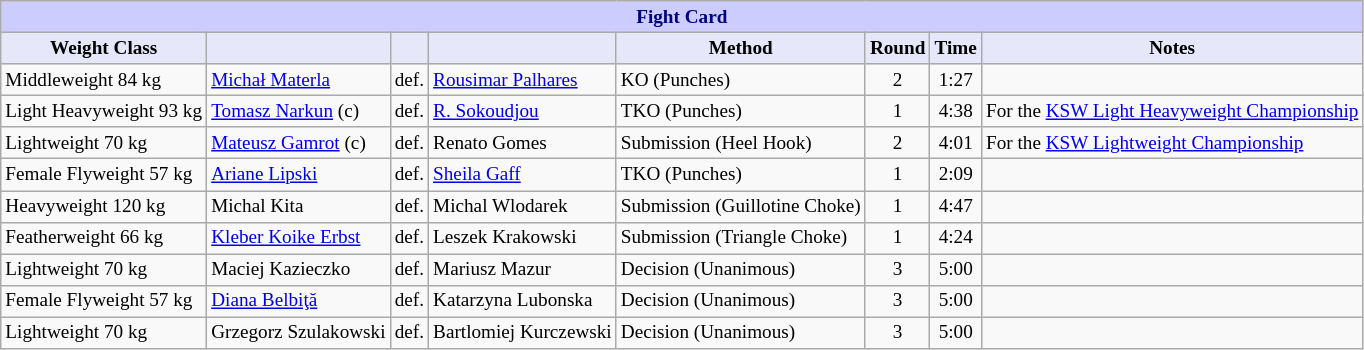<table class="wikitable" style="font-size: 80%;">
<tr>
<th colspan="8" style="background-color: #ccf; color: #000080; text-align: center;"><strong>Fight Card</strong></th>
</tr>
<tr>
<th colspan="1" style="background-color: #E6E8FA; color: #000000; text-align: center;">Weight Class</th>
<th colspan="1" style="background-color: #E6E8FA; color: #000000; text-align: center;"></th>
<th colspan="1" style="background-color: #E6E8FA; color: #000000; text-align: center;"></th>
<th colspan="1" style="background-color: #E6E8FA; color: #000000; text-align: center;"></th>
<th colspan="1" style="background-color: #E6E8FA; color: #000000; text-align: center;">Method</th>
<th colspan="1" style="background-color: #E6E8FA; color: #000000; text-align: center;">Round</th>
<th colspan="1" style="background-color: #E6E8FA; color: #000000; text-align: center;">Time</th>
<th colspan="1" style="background-color: #E6E8FA; color: #000000; text-align: center;">Notes</th>
</tr>
<tr>
<td>Middleweight 84 kg</td>
<td> <a href='#'>Michał Materla</a></td>
<td>def.</td>
<td> <a href='#'>Rousimar Palhares</a></td>
<td>KO (Punches)</td>
<td align=center>2</td>
<td align=center>1:27</td>
<td></td>
</tr>
<tr>
<td>Light Heavyweight 93 kg</td>
<td> <a href='#'>Tomasz Narkun</a> (c)</td>
<td>def.</td>
<td> <a href='#'>R. Sokoudjou</a></td>
<td>TKO (Punches)</td>
<td align=center>1</td>
<td align=center>4:38</td>
<td>For the <a href='#'>KSW Light Heavyweight Championship</a></td>
</tr>
<tr>
<td>Lightweight 70 kg</td>
<td> <a href='#'>Mateusz Gamrot</a> (c)</td>
<td>def.</td>
<td> Renato Gomes</td>
<td>Submission (Heel Hook)</td>
<td align=center>2</td>
<td align=center>4:01</td>
<td>For the <a href='#'>KSW Lightweight Championship</a></td>
</tr>
<tr>
<td>Female Flyweight 57 kg</td>
<td> <a href='#'>Ariane Lipski</a></td>
<td>def.</td>
<td> <a href='#'>Sheila Gaff</a></td>
<td>TKO (Punches)</td>
<td align=center>1</td>
<td align=center>2:09</td>
<td></td>
</tr>
<tr>
<td>Heavyweight 120 kg</td>
<td> Michal Kita</td>
<td>def.</td>
<td> Michal Wlodarek</td>
<td>Submission (Guillotine Choke)</td>
<td align=center>1</td>
<td align=center>4:47</td>
<td></td>
</tr>
<tr>
<td>Featherweight 66 kg</td>
<td> <a href='#'>Kleber Koike Erbst</a></td>
<td>def.</td>
<td> Leszek Krakowski</td>
<td>Submission (Triangle Choke)</td>
<td align=center>1</td>
<td align=center>4:24</td>
<td></td>
</tr>
<tr>
<td>Lightweight 70 kg</td>
<td> Maciej Kazieczko</td>
<td>def.</td>
<td> Mariusz Mazur</td>
<td>Decision (Unanimous)</td>
<td align=center>3</td>
<td align=center>5:00</td>
<td></td>
</tr>
<tr>
<td>Female Flyweight 57 kg</td>
<td> <a href='#'>Diana Belbiţă</a></td>
<td>def.</td>
<td> Katarzyna Lubonska</td>
<td>Decision (Unanimous)</td>
<td align=center>3</td>
<td align=center>5:00</td>
<td></td>
</tr>
<tr>
<td>Lightweight 70 kg</td>
<td> Grzegorz Szulakowski</td>
<td>def.</td>
<td> Bartlomiej Kurczewski</td>
<td>Decision (Unanimous)</td>
<td align=center>3</td>
<td align=center>5:00</td>
<td></td>
</tr>
</table>
